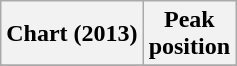<table class="wikitable plainrowheaders" style="text-align:center">
<tr>
<th>Chart (2013)</th>
<th>Peak<br>position</th>
</tr>
<tr>
</tr>
</table>
